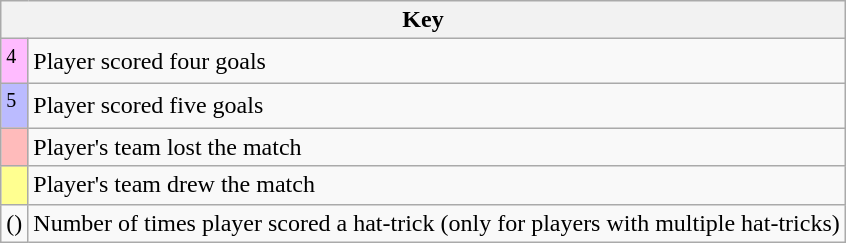<table class="wikitable plainrowheaders">
<tr>
<th colspan="2" scope="col">Key</th>
</tr>
<tr>
<td scope="row" style="background:#ffbbff"><sup>4</sup></td>
<td>Player scored four goals</td>
</tr>
<tr>
<td scope="row" style="background:#bbbbff"><sup>5</sup></td>
<td>Player scored five goals</td>
</tr>
<tr>
<td scope="row" style="background:#ffbbbb"></td>
<td>Player's team lost the match</td>
</tr>
<tr>
<td scope="row" style="background:#ffff90"></td>
<td>Player's team drew the match</td>
</tr>
<tr>
<td scope="row">()</td>
<td>Number of times player scored a hat-trick (only for players with multiple hat-tricks)</td>
</tr>
</table>
